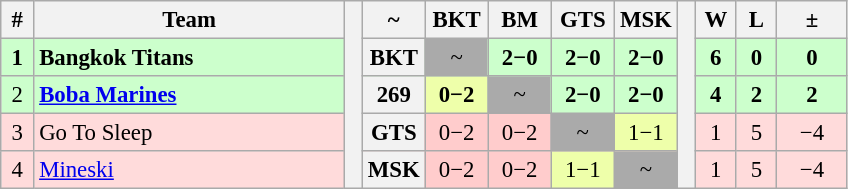<table class="wikitable" style="font-size: 95%; text-align: center">
<tr>
<th style="width:15px;">#</th>
<th style="width:200px;">Team</th>
<th rowspan="5" style="width:5px;;"></th>
<th>~</th>
<th style="width:35px;" title="">BKT</th>
<th style="width:35px;" title="">BM</th>
<th style="width:35px;" title="">GTS</th>
<th style="width:35px;" title="">MSK</th>
<th rowspan="5" style="width:5px;;"></th>
<th style="width:20px;" title="Wins">W</th>
<th style="width:20px;" title="Losses">L</th>
<th style="width:40px;">±</th>
</tr>
<tr style="background:#cfc;">
<td><strong>1</strong></td>
<td style="text-align: left"><strong> Bangkok Titans</strong></td>
<th>BKT</th>
<td style="background:#aaa;">~</td>
<td style="background:#cfc;"><strong>2−0</strong></td>
<td style="background:#cfc;"><strong>2−0</strong></td>
<td style="background:#cfc;"><strong>2−0</strong></td>
<td><strong>6</strong></td>
<td><strong>0</strong></td>
<td><strong>0</strong></td>
</tr>
<tr style="background:#cfc;">
<td>2</td>
<td style="text-align: left"><strong> <a href='#'>Boba Marines</a></strong></td>
<th>269</th>
<td style="background:#efa;"><strong>0−2</strong></td>
<td style="background:#aaa;">~</td>
<td style="background:#cfc;"><strong>2−0</strong></td>
<td style="background:#cfc;"><strong>2−0</strong></td>
<td><strong>4</strong></td>
<td><strong>2</strong></td>
<td><strong>2</strong></td>
</tr>
<tr style="background:#ffdbdb;">
<td>3</td>
<td style="text-align: left"> Go To Sleep</td>
<th>GTS</th>
<td style="background:#fcc;">0−2</td>
<td style="background:#fcc;">0−2</td>
<td style="background:#aaa;">~</td>
<td style="background:#efa;">1−1</td>
<td>1</td>
<td>5</td>
<td>−4</td>
</tr>
<tr style="background:#ffdbdb;">
<td>4</td>
<td style="text-align: left"> <a href='#'>Mineski</a></td>
<th>MSK</th>
<td style="background:#fcc;">0−2</td>
<td style="background:#fcc;">0−2</td>
<td style="background:#efa;">1−1</td>
<td style="background:#aaa;">~</td>
<td>1</td>
<td>5</td>
<td>−4</td>
</tr>
</table>
